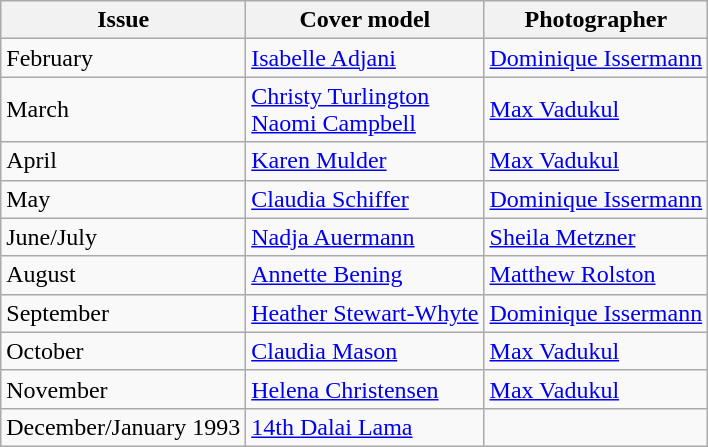<table class="sortable wikitable">
<tr>
<th>Issue</th>
<th>Cover model</th>
<th>Photographer</th>
</tr>
<tr>
<td>February</td>
<td><a href='#'>Isabelle Adjani</a></td>
<td><a href='#'>Dominique Issermann</a></td>
</tr>
<tr>
<td>March</td>
<td><a href='#'>Christy Turlington</a><br><a href='#'>Naomi Campbell</a></td>
<td><a href='#'>Max Vadukul</a></td>
</tr>
<tr>
<td>April</td>
<td><a href='#'>Karen Mulder</a></td>
<td><a href='#'>Max Vadukul</a></td>
</tr>
<tr>
<td>May</td>
<td><a href='#'>Claudia Schiffer</a></td>
<td><a href='#'>Dominique Issermann</a></td>
</tr>
<tr>
<td>June/July</td>
<td><a href='#'>Nadja Auermann</a></td>
<td><a href='#'>Sheila Metzner</a></td>
</tr>
<tr>
<td>August</td>
<td><a href='#'>Annette Bening</a></td>
<td><a href='#'>Matthew Rolston</a></td>
</tr>
<tr>
<td>September</td>
<td><a href='#'>Heather Stewart-Whyte</a></td>
<td><a href='#'>Dominique Issermann</a></td>
</tr>
<tr>
<td>October</td>
<td><a href='#'>Claudia Mason</a></td>
<td><a href='#'>Max Vadukul</a></td>
</tr>
<tr>
<td>November</td>
<td><a href='#'>Helena Christensen</a></td>
<td><a href='#'>Max Vadukul</a></td>
</tr>
<tr>
<td>December/January 1993</td>
<td><a href='#'>14th Dalai Lama</a></td>
<td></td>
</tr>
</table>
